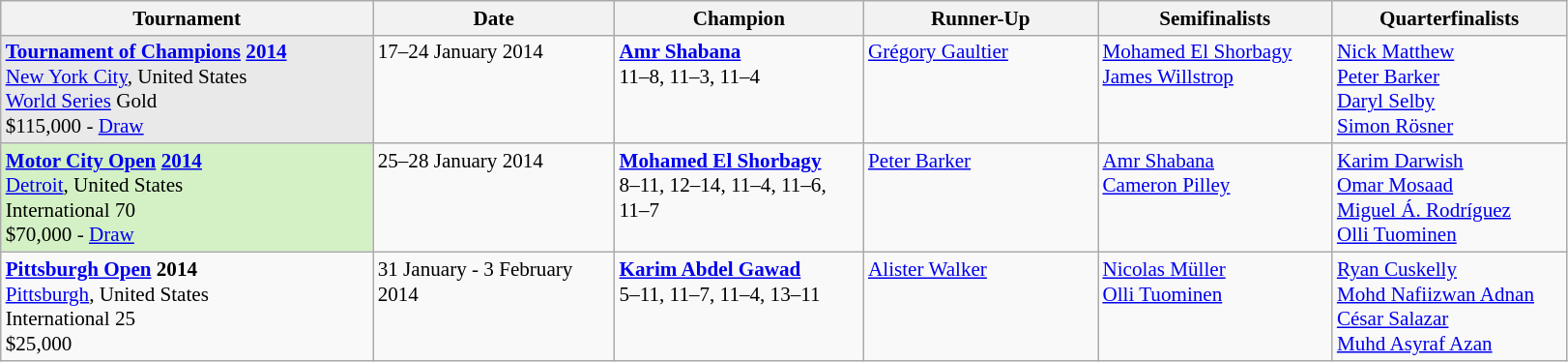<table class="wikitable" style="font-size:88%">
<tr>
<th width=250>Tournament</th>
<th width=160>Date</th>
<th width=165>Champion</th>
<th width=155>Runner-Up</th>
<th width=155>Semifinalists</th>
<th width=155>Quarterfinalists</th>
</tr>
<tr valign=top>
<td style="background:#E9E9E9;"><strong><a href='#'>Tournament of Champions</a> <a href='#'>2014</a></strong><br> <a href='#'>New York City</a>, United States<br><a href='#'>World Series</a> Gold<br>$115,000 - <a href='#'>Draw</a></td>
<td>17–24 January 2014</td>
<td> <strong><a href='#'>Amr Shabana</a></strong><br>11–8, 11–3, 11–4</td>
<td> <a href='#'>Grégory Gaultier</a></td>
<td> <a href='#'>Mohamed El Shorbagy</a><br> <a href='#'>James Willstrop</a></td>
<td> <a href='#'>Nick Matthew</a><br> <a href='#'>Peter Barker</a><br> <a href='#'>Daryl Selby</a><br> <a href='#'>Simon Rösner</a></td>
</tr>
<tr valign=top>
<td style="background:#D4F1C5;"><strong><a href='#'>Motor City Open</a> <a href='#'>2014</a></strong><br> <a href='#'>Detroit</a>, United States<br>International 70<br>$70,000 - <a href='#'>Draw</a></td>
<td>25–28 January 2014</td>
<td> <strong><a href='#'>Mohamed El Shorbagy</a></strong><br>8–11, 12–14, 11–4, 11–6, 11–7</td>
<td> <a href='#'>Peter Barker</a></td>
<td> <a href='#'>Amr Shabana</a><br> <a href='#'>Cameron Pilley</a></td>
<td> <a href='#'>Karim Darwish</a><br> <a href='#'>Omar Mosaad</a><br> <a href='#'>Miguel Á. Rodríguez</a><br> <a href='#'>Olli Tuominen</a></td>
</tr>
<tr valign=top>
<td><strong><a href='#'>Pittsburgh Open</a> 2014</strong><br> <a href='#'>Pittsburgh</a>, United States<br>International 25<br>$25,000</td>
<td>31 January - 3 February 2014</td>
<td> <strong><a href='#'>Karim Abdel Gawad</a></strong><br>5–11, 11–7, 11–4, 13–11</td>
<td> <a href='#'>Alister Walker</a></td>
<td> <a href='#'>Nicolas Müller</a><br> <a href='#'>Olli Tuominen</a></td>
<td> <a href='#'>Ryan Cuskelly</a><br> <a href='#'>Mohd Nafiizwan Adnan</a><br> <a href='#'>César Salazar</a><br> <a href='#'>Muhd Asyraf Azan</a></td>
</tr>
</table>
